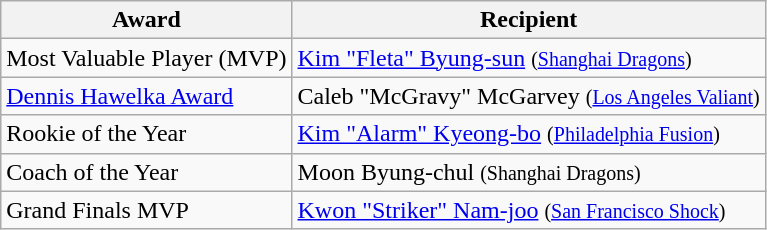<table class="wikitable">
<tr>
<th>Award</th>
<th>Recipient</th>
</tr>
<tr>
<td>Most Valuable Player (MVP)</td>
<td><a href='#'>Kim "Fleta" Byung-sun</a> <small>(<a href='#'>Shanghai Dragons</a>)</small></td>
</tr>
<tr>
<td><a href='#'>Dennis Hawelka Award</a></td>
<td>Caleb "McGravy" McGarvey <small>(<a href='#'>Los Angeles Valiant</a>)</small></td>
</tr>
<tr>
<td>Rookie of the Year</td>
<td><a href='#'>Kim "Alarm" Kyeong-bo</a> <small>(<a href='#'>Philadelphia Fusion</a>)</small></td>
</tr>
<tr>
<td>Coach of the Year</td>
<td>Moon Byung-chul <small>(Shanghai Dragons)</small></td>
</tr>
<tr>
<td>Grand Finals MVP</td>
<td><a href='#'>Kwon "Striker" Nam-joo</a> <small>(<a href='#'>San Francisco Shock</a>)</small></td>
</tr>
</table>
